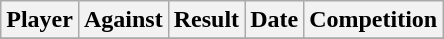<table class="wikitable sortable">
<tr>
<th>Player</th>
<th>Against</th>
<th>Result</th>
<th>Date</th>
<th>Competition</th>
</tr>
<tr>
</tr>
</table>
